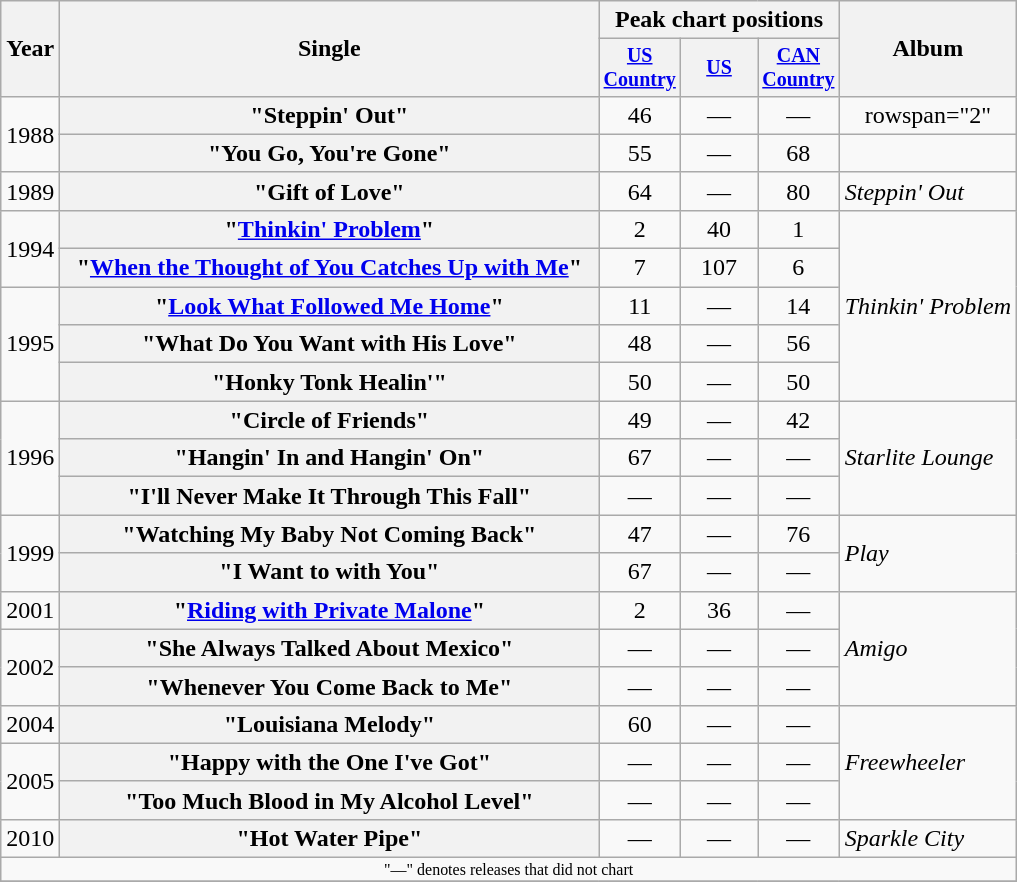<table class="wikitable plainrowheaders" style="text-align:center;">
<tr>
<th rowspan="2">Year</th>
<th rowspan="2" style="width:22em;">Single</th>
<th colspan="3">Peak chart positions</th>
<th rowspan="2">Album</th>
</tr>
<tr style="font-size:smaller;">
<th width="45"><a href='#'>US Country</a><br></th>
<th width="45"><a href='#'>US</a><br></th>
<th width="45"><a href='#'>CAN Country</a><br></th>
</tr>
<tr>
<td rowspan="2">1988</td>
<th scope="row">"Steppin' Out"</th>
<td>46</td>
<td>—</td>
<td>—</td>
<td>rowspan="2" </td>
</tr>
<tr>
<th scope="row">"You Go, You're Gone"</th>
<td>55</td>
<td>—</td>
<td>68</td>
</tr>
<tr>
<td>1989</td>
<th scope="row">"Gift of Love"</th>
<td>64</td>
<td>—</td>
<td>80</td>
<td align="left"><em>Steppin' Out</em></td>
</tr>
<tr>
<td rowspan="2">1994</td>
<th scope="row">"<a href='#'>Thinkin' Problem</a>"</th>
<td>2</td>
<td>40</td>
<td>1</td>
<td align="left" rowspan="5"><em>Thinkin' Problem</em></td>
</tr>
<tr>
<th scope="row">"<a href='#'>When the Thought of You Catches Up with Me</a>"</th>
<td>7</td>
<td>107</td>
<td>6</td>
</tr>
<tr>
<td rowspan="3">1995</td>
<th scope="row">"<a href='#'>Look What Followed Me Home</a>"</th>
<td>11</td>
<td>—</td>
<td>14</td>
</tr>
<tr>
<th scope="row">"What Do You Want with His Love"</th>
<td>48</td>
<td>—</td>
<td>56</td>
</tr>
<tr>
<th scope="row">"Honky Tonk Healin'"</th>
<td>50</td>
<td>—</td>
<td>50</td>
</tr>
<tr>
<td rowspan="3">1996</td>
<th scope="row">"Circle of Friends"</th>
<td>49</td>
<td>—</td>
<td>42</td>
<td align="left" rowspan="3"><em>Starlite Lounge</em></td>
</tr>
<tr>
<th scope="row">"Hangin' In and Hangin' On"</th>
<td>67</td>
<td>—</td>
<td>—</td>
</tr>
<tr>
<th scope="row">"I'll Never Make It Through This Fall"</th>
<td>—</td>
<td>—</td>
<td>—</td>
</tr>
<tr>
<td rowspan="2">1999</td>
<th scope="row">"Watching My Baby Not Coming Back"</th>
<td>47</td>
<td>—</td>
<td>76</td>
<td align="left" rowspan="2"><em>Play</em></td>
</tr>
<tr>
<th scope="row">"I Want to with You"</th>
<td>67</td>
<td>—</td>
<td>—</td>
</tr>
<tr>
<td>2001</td>
<th scope="row">"<a href='#'>Riding with Private Malone</a>"</th>
<td>2</td>
<td>36</td>
<td>—</td>
<td align="left" rowspan="3"><em>Amigo</em></td>
</tr>
<tr>
<td rowspan="2">2002</td>
<th scope="row">"She Always Talked About Mexico"</th>
<td>—</td>
<td>—</td>
<td>—</td>
</tr>
<tr>
<th scope="row">"Whenever You Come Back to Me"</th>
<td>—</td>
<td>—</td>
<td>—</td>
</tr>
<tr>
<td>2004</td>
<th scope="row">"Louisiana Melody"</th>
<td>60</td>
<td>—</td>
<td>—</td>
<td align="left" rowspan="3"><em>Freewheeler</em></td>
</tr>
<tr>
<td rowspan="2">2005</td>
<th scope="row">"Happy with the One I've Got"</th>
<td>—</td>
<td>—</td>
<td>—</td>
</tr>
<tr>
<th scope="row">"Too Much Blood in My Alcohol Level"</th>
<td>—</td>
<td>—</td>
<td>—</td>
</tr>
<tr>
<td>2010</td>
<th scope="row">"Hot Water Pipe"</th>
<td>—</td>
<td>—</td>
<td>—</td>
<td align="left"><em>Sparkle City</em></td>
</tr>
<tr>
<td colspan="6" style="font-size:8pt">"—" denotes releases that did not chart</td>
</tr>
<tr>
</tr>
</table>
